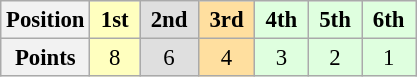<table class="wikitable" style="font-size:95%; text-align:center">
<tr>
<th>Position</th>
<td style="background:#ffffbf;"> <strong>1st</strong> </td>
<td style="background:#dfdfdf;"> <strong>2nd</strong> </td>
<td style="background:#ffdf9f;"> <strong>3rd</strong> </td>
<td style="background:#dfffdf;"> <strong>4th</strong> </td>
<td style="background:#dfffdf;"> <strong>5th</strong> </td>
<td style="background:#dfffdf;"> <strong>6th</strong> </td>
</tr>
<tr>
<th>Points</th>
<td style="background:#ffffbf;">8</td>
<td style="background:#dfdfdf;">6</td>
<td style="background:#ffdf9f;">4</td>
<td style="background:#dfffdf;">3</td>
<td style="background:#dfffdf;">2</td>
<td style="background:#dfffdf;">1</td>
</tr>
</table>
